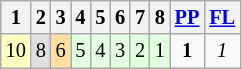<table class="wikitable" style="font-size: 85%;">
<tr>
<th>1</th>
<th>2</th>
<th>3</th>
<th>4</th>
<th>5</th>
<th>6</th>
<th>7</th>
<th>8</th>
<th><a href='#'>PP</a></th>
<th><a href='#'>FL</a></th>
</tr>
<tr align="center">
<td style="background:#FFFFBF;">10</td>
<td style="background:#DFDFDF;">8</td>
<td style="background:#FFDF9F;">6</td>
<td style="background:#DFFFDF;">5</td>
<td style="background:#DFFFDF;">4</td>
<td style="background:#DFFFDF;">3</td>
<td style="background:#DFFFDF;">2</td>
<td style="background:#DFFFDF;">1</td>
<td><strong>1</strong></td>
<td><em>1</em></td>
</tr>
</table>
